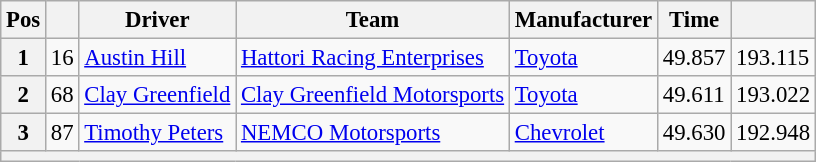<table class="wikitable" style="font-size:95%">
<tr>
<th>Pos</th>
<th></th>
<th>Driver</th>
<th>Team</th>
<th>Manufacturer</th>
<th>Time</th>
<th></th>
</tr>
<tr>
<th>1</th>
<td>16</td>
<td><a href='#'>Austin Hill</a></td>
<td><a href='#'>Hattori Racing Enterprises</a></td>
<td><a href='#'>Toyota</a></td>
<td>49.857</td>
<td>193.115</td>
</tr>
<tr>
<th>2</th>
<td>68</td>
<td><a href='#'>Clay Greenfield</a></td>
<td><a href='#'>Clay Greenfield Motorsports</a></td>
<td><a href='#'>Toyota</a></td>
<td>49.611</td>
<td>193.022</td>
</tr>
<tr>
<th>3</th>
<td>87</td>
<td><a href='#'>Timothy Peters</a></td>
<td><a href='#'>NEMCO Motorsports</a></td>
<td><a href='#'>Chevrolet</a></td>
<td>49.630</td>
<td>192.948</td>
</tr>
<tr>
<th colspan="7"></th>
</tr>
</table>
